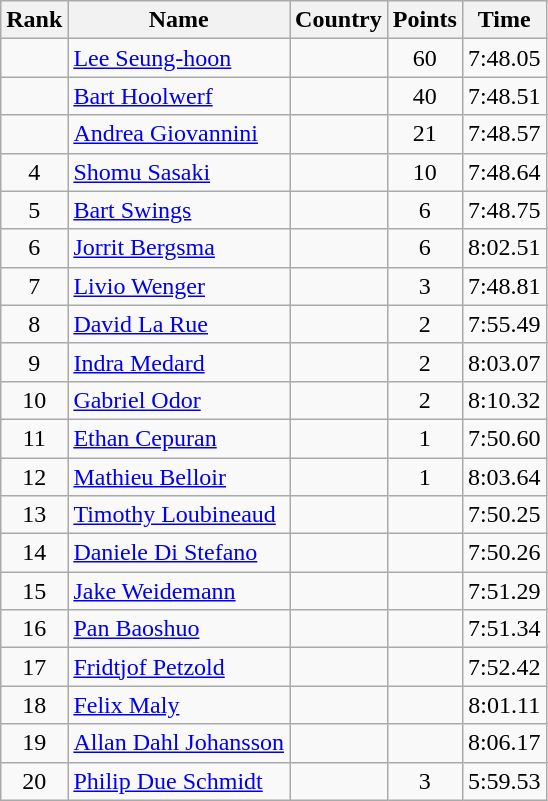<table class="wikitable sortable" style="text-align:center">
<tr>
<th>Rank</th>
<th>Name</th>
<th>Country</th>
<th>Points</th>
<th>Time</th>
</tr>
<tr>
<td></td>
<td align=left><a href='#'>Lee Seung-hoon</a></td>
<td align=left></td>
<td>60</td>
<td>7:48.05</td>
</tr>
<tr>
<td></td>
<td align=left><a href='#'>Bart Hoolwerf</a></td>
<td align=left></td>
<td>40</td>
<td>7:48.51</td>
</tr>
<tr>
<td></td>
<td align=left><a href='#'>Andrea Giovannini</a></td>
<td align=left></td>
<td>21</td>
<td>7:48.57</td>
</tr>
<tr>
<td>4</td>
<td align=left><a href='#'>Shomu Sasaki</a></td>
<td align=left></td>
<td>10</td>
<td>7:48.64</td>
</tr>
<tr>
<td>5</td>
<td align=left><a href='#'>Bart Swings</a></td>
<td align=left></td>
<td>6</td>
<td>7:48.75</td>
</tr>
<tr>
<td>6</td>
<td align=left><a href='#'>Jorrit Bergsma</a></td>
<td align=left></td>
<td>6</td>
<td>8:02.51</td>
</tr>
<tr>
<td>7</td>
<td align=left><a href='#'>Livio Wenger</a></td>
<td align=left></td>
<td>3</td>
<td>7:48.81</td>
</tr>
<tr>
<td>8</td>
<td align=left><a href='#'>David La Rue</a></td>
<td align=left></td>
<td>2</td>
<td>7:55.49</td>
</tr>
<tr>
<td>9</td>
<td align=left><a href='#'>Indra Medard</a></td>
<td align=left></td>
<td>2</td>
<td>8:03.07</td>
</tr>
<tr>
<td>10</td>
<td align=left><a href='#'>Gabriel Odor</a></td>
<td align=left></td>
<td>2</td>
<td>8:10.32</td>
</tr>
<tr>
<td>11</td>
<td align=left><a href='#'>Ethan Cepuran</a></td>
<td align=left></td>
<td>1</td>
<td>7:50.60</td>
</tr>
<tr>
<td>12</td>
<td align=left><a href='#'>Mathieu Belloir</a></td>
<td align=left></td>
<td>1</td>
<td>8:03.64</td>
</tr>
<tr>
<td>13</td>
<td align=left><a href='#'>Timothy Loubineaud</a></td>
<td align=left></td>
<td></td>
<td>7:50.25</td>
</tr>
<tr>
<td>14</td>
<td align=left><a href='#'>Daniele Di Stefano</a></td>
<td align=left></td>
<td></td>
<td>7:50.26</td>
</tr>
<tr>
<td>15</td>
<td align=left><a href='#'>Jake Weidemann</a></td>
<td align=left></td>
<td></td>
<td>7:51.29</td>
</tr>
<tr>
<td>16</td>
<td align=left><a href='#'>Pan Baoshuo</a></td>
<td align=left></td>
<td></td>
<td>7:51.34</td>
</tr>
<tr>
<td>17</td>
<td align=left><a href='#'>Fridtjof Petzold</a></td>
<td align=left></td>
<td></td>
<td>7:52.42</td>
</tr>
<tr>
<td>18</td>
<td align=left><a href='#'>Felix Maly</a></td>
<td align=left></td>
<td></td>
<td>8:01.11</td>
</tr>
<tr>
<td>19</td>
<td align=left><a href='#'>Allan Dahl Johansson</a></td>
<td align=left></td>
<td></td>
<td>8:06.17</td>
</tr>
<tr>
<td>20</td>
<td align=left><a href='#'>Philip Due Schmidt</a></td>
<td align=left></td>
<td>3</td>
<td>5:59.53</td>
</tr>
</table>
